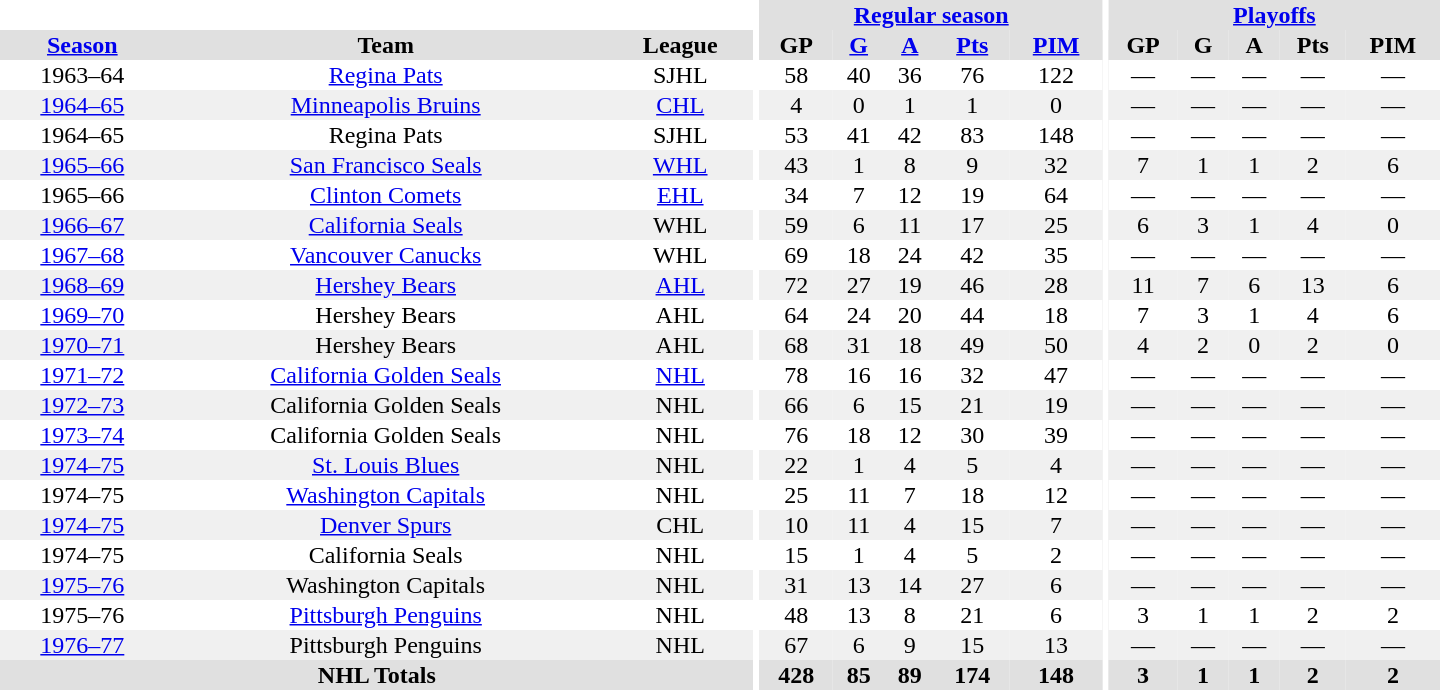<table border="0" cellpadding="1" cellspacing="0" style="text-align:center; width:60em">
<tr bgcolor="#e0e0e0">
<th colspan="3" bgcolor="#ffffff"></th>
<th rowspan="100" bgcolor="#ffffff"></th>
<th colspan="5"><a href='#'>Regular season</a></th>
<th rowspan="100" bgcolor="#ffffff"></th>
<th colspan="5"><a href='#'>Playoffs</a></th>
</tr>
<tr bgcolor="#e0e0e0">
<th><a href='#'>Season</a></th>
<th>Team</th>
<th>League</th>
<th>GP</th>
<th><a href='#'>G</a></th>
<th><a href='#'>A</a></th>
<th><a href='#'>Pts</a></th>
<th><a href='#'>PIM</a></th>
<th>GP</th>
<th>G</th>
<th>A</th>
<th>Pts</th>
<th>PIM</th>
</tr>
<tr>
<td>1963–64</td>
<td><a href='#'>Regina Pats</a></td>
<td>SJHL</td>
<td>58</td>
<td>40</td>
<td>36</td>
<td>76</td>
<td>122</td>
<td>—</td>
<td>—</td>
<td>—</td>
<td>—</td>
<td>—</td>
</tr>
<tr bgcolor="#f0f0f0">
<td><a href='#'>1964–65</a></td>
<td><a href='#'>Minneapolis Bruins</a></td>
<td><a href='#'>CHL</a></td>
<td>4</td>
<td>0</td>
<td>1</td>
<td>1</td>
<td>0</td>
<td>—</td>
<td>—</td>
<td>—</td>
<td>—</td>
<td>—</td>
</tr>
<tr>
<td>1964–65</td>
<td>Regina Pats</td>
<td>SJHL</td>
<td>53</td>
<td>41</td>
<td>42</td>
<td>83</td>
<td>148</td>
<td>—</td>
<td>—</td>
<td>—</td>
<td>—</td>
<td>—</td>
</tr>
<tr bgcolor="#f0f0f0">
<td><a href='#'>1965–66</a></td>
<td><a href='#'>San Francisco Seals</a></td>
<td><a href='#'>WHL</a></td>
<td>43</td>
<td>1</td>
<td>8</td>
<td>9</td>
<td>32</td>
<td>7</td>
<td>1</td>
<td>1</td>
<td>2</td>
<td>6</td>
</tr>
<tr>
<td>1965–66</td>
<td><a href='#'>Clinton Comets</a></td>
<td><a href='#'>EHL</a></td>
<td>34</td>
<td>7</td>
<td>12</td>
<td>19</td>
<td>64</td>
<td>—</td>
<td>—</td>
<td>—</td>
<td>—</td>
<td>—</td>
</tr>
<tr bgcolor="#f0f0f0">
<td><a href='#'>1966–67</a></td>
<td><a href='#'>California Seals</a></td>
<td>WHL</td>
<td>59</td>
<td>6</td>
<td>11</td>
<td>17</td>
<td>25</td>
<td>6</td>
<td>3</td>
<td>1</td>
<td>4</td>
<td>0</td>
</tr>
<tr>
<td><a href='#'>1967–68</a></td>
<td><a href='#'>Vancouver Canucks</a></td>
<td>WHL</td>
<td>69</td>
<td>18</td>
<td>24</td>
<td>42</td>
<td>35</td>
<td>—</td>
<td>—</td>
<td>—</td>
<td>—</td>
<td>—</td>
</tr>
<tr bgcolor="#f0f0f0">
<td><a href='#'>1968–69</a></td>
<td><a href='#'>Hershey Bears</a></td>
<td><a href='#'>AHL</a></td>
<td>72</td>
<td>27</td>
<td>19</td>
<td>46</td>
<td>28</td>
<td>11</td>
<td>7</td>
<td>6</td>
<td>13</td>
<td>6</td>
</tr>
<tr>
<td><a href='#'>1969–70</a></td>
<td>Hershey Bears</td>
<td>AHL</td>
<td>64</td>
<td>24</td>
<td>20</td>
<td>44</td>
<td>18</td>
<td>7</td>
<td>3</td>
<td>1</td>
<td>4</td>
<td>6</td>
</tr>
<tr bgcolor="#f0f0f0">
<td><a href='#'>1970–71</a></td>
<td>Hershey Bears</td>
<td>AHL</td>
<td>68</td>
<td>31</td>
<td>18</td>
<td>49</td>
<td>50</td>
<td>4</td>
<td>2</td>
<td>0</td>
<td>2</td>
<td>0</td>
</tr>
<tr>
<td><a href='#'>1971–72</a></td>
<td><a href='#'>California Golden Seals</a></td>
<td><a href='#'>NHL</a></td>
<td>78</td>
<td>16</td>
<td>16</td>
<td>32</td>
<td>47</td>
<td>—</td>
<td>—</td>
<td>—</td>
<td>—</td>
<td>—</td>
</tr>
<tr bgcolor="#f0f0f0">
<td><a href='#'>1972–73</a></td>
<td>California Golden Seals</td>
<td>NHL</td>
<td>66</td>
<td>6</td>
<td>15</td>
<td>21</td>
<td>19</td>
<td>—</td>
<td>—</td>
<td>—</td>
<td>—</td>
<td>—</td>
</tr>
<tr>
<td><a href='#'>1973–74</a></td>
<td>California Golden Seals</td>
<td>NHL</td>
<td>76</td>
<td>18</td>
<td>12</td>
<td>30</td>
<td>39</td>
<td>—</td>
<td>—</td>
<td>—</td>
<td>—</td>
<td>—</td>
</tr>
<tr bgcolor="#f0f0f0">
<td><a href='#'>1974–75</a></td>
<td><a href='#'>St. Louis Blues</a></td>
<td>NHL</td>
<td>22</td>
<td>1</td>
<td>4</td>
<td>5</td>
<td>4</td>
<td>—</td>
<td>—</td>
<td>—</td>
<td>—</td>
<td>—</td>
</tr>
<tr>
<td>1974–75</td>
<td><a href='#'>Washington Capitals</a></td>
<td>NHL</td>
<td>25</td>
<td>11</td>
<td>7</td>
<td>18</td>
<td>12</td>
<td>—</td>
<td>—</td>
<td>—</td>
<td>—</td>
<td>—</td>
</tr>
<tr bgcolor="#f0f0f0">
<td><a href='#'>1974–75</a></td>
<td><a href='#'>Denver Spurs</a></td>
<td>CHL</td>
<td>10</td>
<td>11</td>
<td>4</td>
<td>15</td>
<td>7</td>
<td>—</td>
<td>—</td>
<td>—</td>
<td>—</td>
<td>—</td>
</tr>
<tr>
<td>1974–75</td>
<td>California Seals</td>
<td>NHL</td>
<td>15</td>
<td>1</td>
<td>4</td>
<td>5</td>
<td>2</td>
<td>—</td>
<td>—</td>
<td>—</td>
<td>—</td>
<td>—</td>
</tr>
<tr bgcolor="#f0f0f0">
<td><a href='#'>1975–76</a></td>
<td>Washington Capitals</td>
<td>NHL</td>
<td>31</td>
<td>13</td>
<td>14</td>
<td>27</td>
<td>6</td>
<td>—</td>
<td>—</td>
<td>—</td>
<td>—</td>
<td>—</td>
</tr>
<tr>
<td>1975–76</td>
<td><a href='#'>Pittsburgh Penguins</a></td>
<td>NHL</td>
<td>48</td>
<td>13</td>
<td>8</td>
<td>21</td>
<td>6</td>
<td>3</td>
<td>1</td>
<td>1</td>
<td>2</td>
<td>2</td>
</tr>
<tr bgcolor="#f0f0f0">
<td><a href='#'>1976–77</a></td>
<td>Pittsburgh Penguins</td>
<td>NHL</td>
<td>67</td>
<td>6</td>
<td>9</td>
<td>15</td>
<td>13</td>
<td>—</td>
<td>—</td>
<td>—</td>
<td>—</td>
<td>—</td>
</tr>
<tr bgcolor="#e0e0e0">
<th colspan="3">NHL Totals</th>
<th>428</th>
<th>85</th>
<th>89</th>
<th>174</th>
<th>148</th>
<th>3</th>
<th>1</th>
<th>1</th>
<th>2</th>
<th>2</th>
</tr>
</table>
